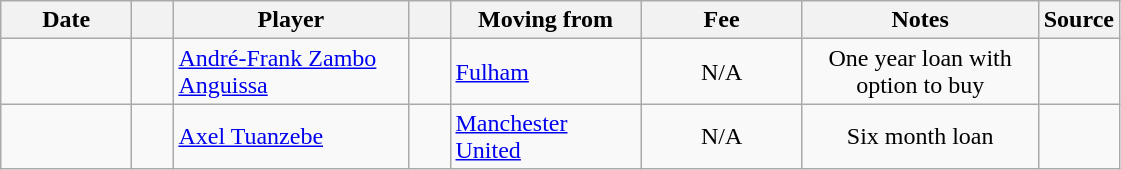<table class="wikitable sortable">
<tr>
<th style="width:80px;">Date</th>
<th style="width:20px;"></th>
<th style="width:150px;">Player</th>
<th style="width:20px;"></th>
<th style="width:120px;">Moving from</th>
<th style="width:100px;" class="unsortable">Fee</th>
<th style="width:150px;" class="unsortable">Notes</th>
<th style="width:20px;">Source</th>
</tr>
<tr>
<td></td>
<td align=center></td>
<td> <a href='#'>André-Frank Zambo Anguissa</a></td>
<td align=center></td>
<td> <a href='#'>Fulham</a></td>
<td align=center>N/A</td>
<td align=center>One year loan with option to buy</td>
<td></td>
</tr>
<tr>
<td></td>
<td align=center></td>
<td> <a href='#'>Axel Tuanzebe</a></td>
<td align=center></td>
<td> <a href='#'>Manchester United</a></td>
<td align=center>N/A</td>
<td align=center>Six month loan</td>
<td></td>
</tr>
</table>
